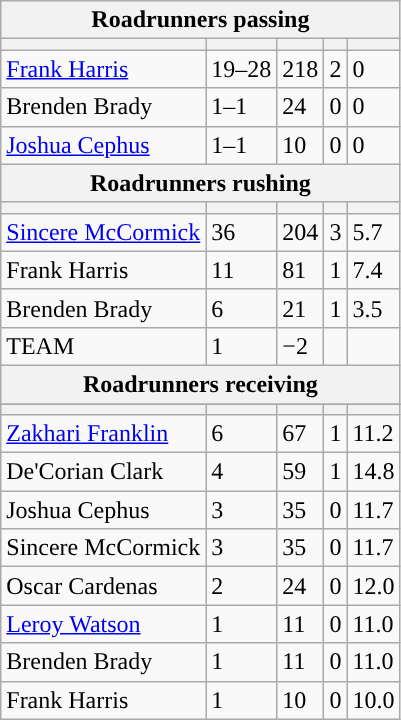<table class="wikitable plainrowheaders">
<tr>
<th colspan="6">Roadrunners passing</th>
</tr>
<tr>
<th scope="col"></th>
<th scope="col"></th>
<th scope="col"></th>
<th scope="col"></th>
<th scope="col"></th>
</tr>
<tr>
<td><a href='#'>Frank Harris</a></td>
<td>19–28</td>
<td>218</td>
<td>2</td>
<td>0</td>
</tr>
<tr>
<td>Brenden Brady</td>
<td>1–1</td>
<td>24</td>
<td>0</td>
<td>0</td>
</tr>
<tr>
<td><a href='#'>Joshua Cephus</a></td>
<td>1–1</td>
<td>10</td>
<td>0</td>
<td>0</td>
</tr>
<tr>
<th colspan="6">Roadrunners rushing</th>
</tr>
<tr>
<th scope="col"></th>
<th scope="col"></th>
<th scope="col"></th>
<th scope="col"></th>
<th scope="col"></th>
</tr>
<tr>
<td><a href='#'>Sincere McCormick</a></td>
<td>36</td>
<td>204</td>
<td>3</td>
<td>5.7</td>
</tr>
<tr>
<td>Frank Harris</td>
<td>11</td>
<td>81</td>
<td>1</td>
<td>7.4</td>
</tr>
<tr>
<td>Brenden Brady</td>
<td>6</td>
<td>21</td>
<td>1</td>
<td>3.5</td>
</tr>
<tr>
<td>TEAM</td>
<td>1</td>
<td>−2</td>
<td></td>
<td></td>
</tr>
<tr>
<th colspan="6">Roadrunners receiving</th>
</tr>
<tr>
</tr>
<tr>
<th scope="col"></th>
<th scope="col"></th>
<th scope="col"></th>
<th scope="col"></th>
<th scope="col"></th>
</tr>
<tr>
<td><a href='#'>Zakhari Franklin</a></td>
<td>6</td>
<td>67</td>
<td>1</td>
<td>11.2</td>
</tr>
<tr>
<td>De'Corian Clark</td>
<td>4</td>
<td>59</td>
<td>1</td>
<td>14.8</td>
</tr>
<tr>
<td>Joshua Cephus</td>
<td>3</td>
<td>35</td>
<td>0</td>
<td>11.7</td>
</tr>
<tr>
<td>Sincere McCormick</td>
<td>3</td>
<td>35</td>
<td>0</td>
<td>11.7</td>
</tr>
<tr>
<td>Oscar Cardenas</td>
<td>2</td>
<td>24</td>
<td>0</td>
<td>12.0</td>
</tr>
<tr>
<td><a href='#'>Leroy Watson</a></td>
<td>1</td>
<td>11</td>
<td>0</td>
<td>11.0</td>
</tr>
<tr>
<td>Brenden Brady</td>
<td>1</td>
<td>11</td>
<td>0</td>
<td>11.0</td>
</tr>
<tr>
<td>Frank Harris</td>
<td>1</td>
<td>10</td>
<td>0</td>
<td>10.0</td>
</tr>
</table>
